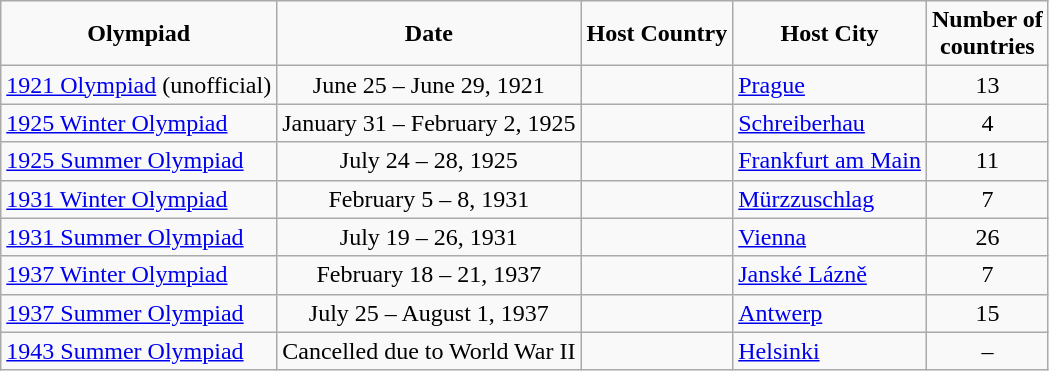<table class="wikitable">
<tr>
<td align=center><strong>Olympiad</strong></td>
<td align=center><strong>Date</strong></td>
<td align=center><strong>Host Country</strong></td>
<td align=center><strong>Host City</strong></td>
<td align=center><strong>Number of <br> countries</strong></td>
</tr>
<tr>
<td><a href='#'>1921 Olympiad</a> (unofficial)</td>
<td align=center>June 25 – June 29, 1921</td>
<td></td>
<td><a href='#'>Prague</a></td>
<td align=center>13</td>
</tr>
<tr>
<td><a href='#'>1925 Winter Olympiad</a></td>
<td align=center>January 31 – February 2, 1925</td>
<td></td>
<td><a href='#'>Schreiberhau</a></td>
<td align=center>4</td>
</tr>
<tr>
<td><a href='#'>1925 Summer Olympiad</a></td>
<td align=center>July 24 – 28, 1925</td>
<td></td>
<td><a href='#'>Frankfurt am Main</a></td>
<td align=center>11</td>
</tr>
<tr>
<td><a href='#'>1931 Winter Olympiad</a></td>
<td align=center>February 5 – 8, 1931</td>
<td></td>
<td><a href='#'>Mürzzuschlag</a></td>
<td align=center>7</td>
</tr>
<tr>
<td><a href='#'>1931 Summer Olympiad</a></td>
<td align=center>July 19 – 26, 1931</td>
<td></td>
<td><a href='#'>Vienna</a></td>
<td align=center>26</td>
</tr>
<tr>
<td><a href='#'>1937 Winter Olympiad</a></td>
<td align=center>February 18 – 21, 1937</td>
<td></td>
<td><a href='#'>Janské Lázně</a></td>
<td align=center>7</td>
</tr>
<tr>
<td><a href='#'>1937 Summer Olympiad</a></td>
<td align=center>July 25 – August 1, 1937</td>
<td></td>
<td><a href='#'>Antwerp</a></td>
<td align=center>15</td>
</tr>
<tr>
<td><a href='#'>1943 Summer Olympiad</a></td>
<td align=center>Cancelled due to World War II</td>
<td></td>
<td><a href='#'>Helsinki</a></td>
<td align=center>–</td>
</tr>
</table>
